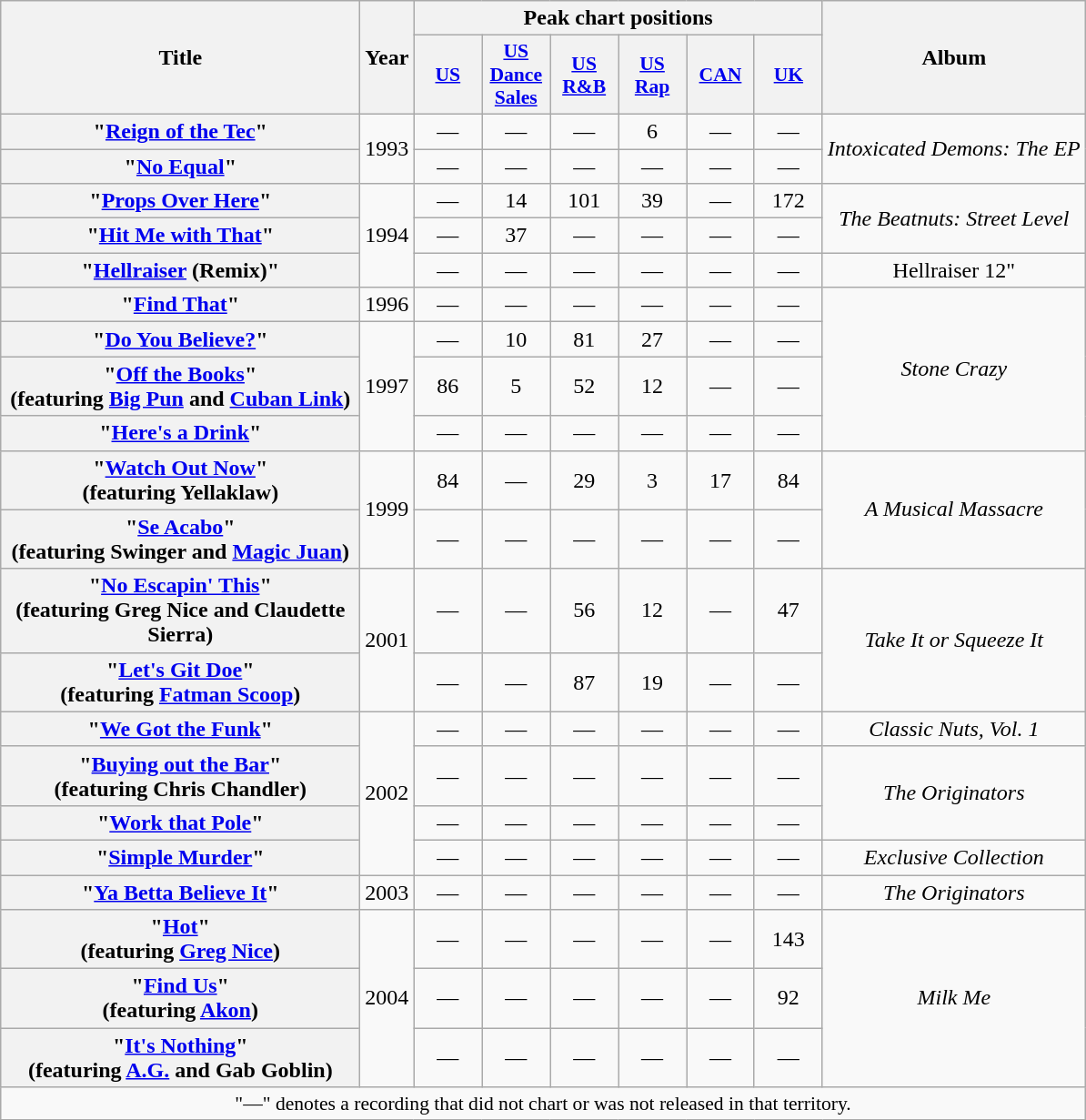<table class="wikitable plainrowheaders" style="text-align:center;">
<tr>
<th scope="col" rowspan="2" style="width:16em;">Title</th>
<th scope="col" rowspan="2">Year</th>
<th scope="col" colspan="6">Peak chart positions</th>
<th scope="col" rowspan="2">Album</th>
</tr>
<tr>
<th scope="col" style="width:3em;font-size:90%;"><a href='#'>US</a><br></th>
<th scope="col" style="width:3em;font-size:90%;"><a href='#'>US<br>Dance<br>Sales</a><br></th>
<th scope="col" style="width:3em;font-size:90%;"><a href='#'>US<br>R&B</a><br></th>
<th scope="col" style="width:3em;font-size:90%;"><a href='#'>US<br>Rap</a><br></th>
<th scope="col" style="width:3em;font-size:90%;"><a href='#'>CAN</a><br></th>
<th scope="col" style="width:3em;font-size:90%;"><a href='#'>UK</a><br></th>
</tr>
<tr>
<th scope="row">"<a href='#'>Reign of the Tec</a>"</th>
<td rowspan="2">1993</td>
<td>—</td>
<td>—</td>
<td>—</td>
<td>6</td>
<td>—</td>
<td>—</td>
<td rowspan="2"><em>Intoxicated Demons: The EP</em></td>
</tr>
<tr>
<th scope="row">"<a href='#'>No Equal</a>"</th>
<td>—</td>
<td>—</td>
<td>—</td>
<td>—</td>
<td>—</td>
<td>—</td>
</tr>
<tr>
<th scope="row">"<a href='#'>Props Over Here</a>"</th>
<td rowspan="3">1994</td>
<td>—</td>
<td>14</td>
<td>101</td>
<td>39</td>
<td>—</td>
<td>172</td>
<td rowspan="2"><em>The Beatnuts: Street Level</em></td>
</tr>
<tr>
<th scope="row">"<a href='#'>Hit Me with That</a>"</th>
<td>—</td>
<td>37</td>
<td>—</td>
<td>—</td>
<td>—</td>
<td>—</td>
</tr>
<tr>
<th scope="row">"<a href='#'>Hellraiser</a> (Remix)"</th>
<td>—</td>
<td>—</td>
<td>—</td>
<td>—</td>
<td>—</td>
<td>—</td>
<td>Hellraiser 12"</td>
</tr>
<tr>
<th scope="row">"<a href='#'>Find That</a>"</th>
<td>1996</td>
<td>—</td>
<td>—</td>
<td>—</td>
<td>—</td>
<td>—</td>
<td>—</td>
<td rowspan="4"><em>Stone Crazy</em></td>
</tr>
<tr>
<th scope="row">"<a href='#'>Do You Believe?</a>"</th>
<td rowspan="3">1997</td>
<td>—</td>
<td>10</td>
<td>81</td>
<td>27</td>
<td>—</td>
<td>—</td>
</tr>
<tr>
<th scope="row">"<a href='#'>Off the Books</a>"<br><span>(featuring <a href='#'>Big Pun</a> and <a href='#'>Cuban Link</a>)</span></th>
<td>86</td>
<td>5</td>
<td>52</td>
<td>12</td>
<td>—</td>
<td>—</td>
</tr>
<tr>
<th scope="row">"<a href='#'>Here's a Drink</a>"</th>
<td>—</td>
<td>—</td>
<td>—</td>
<td>—</td>
<td>—</td>
<td>—</td>
</tr>
<tr>
<th scope="row">"<a href='#'>Watch Out Now</a>"<br><span>(featuring Yellaklaw)</span></th>
<td rowspan="2">1999</td>
<td>84</td>
<td>—</td>
<td>29</td>
<td>3</td>
<td>17</td>
<td>84</td>
<td rowspan=2><em>A Musical Massacre</em></td>
</tr>
<tr>
<th scope="row">"<a href='#'>Se Acabo</a>"<br><span>(featuring Swinger and <a href='#'>Magic Juan</a>)</span></th>
<td>—</td>
<td>—</td>
<td>—</td>
<td>—</td>
<td>—</td>
<td>—</td>
</tr>
<tr>
<th scope="row">"<a href='#'>No Escapin' This</a>"<br><span>(featuring Greg Nice and Claudette Sierra)</span></th>
<td rowspan="2">2001</td>
<td>—</td>
<td>—</td>
<td>56</td>
<td>12</td>
<td>—</td>
<td>47</td>
<td rowspan="2"><em>Take It or Squeeze It</em></td>
</tr>
<tr>
<th scope="row">"<a href='#'>Let's Git Doe</a>"<br><span>(featuring <a href='#'>Fatman Scoop</a>)</span></th>
<td>—</td>
<td>—</td>
<td>87</td>
<td>19</td>
<td>—</td>
<td>—</td>
</tr>
<tr>
<th scope="row">"<a href='#'>We Got the Funk</a>"</th>
<td rowspan="4">2002</td>
<td>—</td>
<td>—</td>
<td>—</td>
<td>—</td>
<td>—</td>
<td>—</td>
<td><em>Classic Nuts, Vol. 1</em></td>
</tr>
<tr>
<th scope="row">"<a href='#'>Buying out the Bar</a>"<br><span>(featuring Chris Chandler)</span></th>
<td>—</td>
<td>—</td>
<td>—</td>
<td>—</td>
<td>—</td>
<td>—</td>
<td rowspan="2"><em>The Originators</em></td>
</tr>
<tr>
<th scope="row">"<a href='#'>Work that Pole</a>"</th>
<td>—</td>
<td>—</td>
<td>—</td>
<td>—</td>
<td>—</td>
<td>—</td>
</tr>
<tr>
<th scope="row">"<a href='#'>Simple Murder</a>"</th>
<td>—</td>
<td>—</td>
<td>—</td>
<td>—</td>
<td>—</td>
<td>—</td>
<td><em>Exclusive Collection</em></td>
</tr>
<tr>
<th scope="row">"<a href='#'>Ya Betta Believe It</a>"</th>
<td>2003</td>
<td>—</td>
<td>—</td>
<td>—</td>
<td>—</td>
<td>—</td>
<td>—</td>
<td><em>The Originators</em></td>
</tr>
<tr>
<th scope="row">"<a href='#'>Hot</a>"<br><span>(featuring <a href='#'>Greg Nice</a>)</span></th>
<td rowspan="3">2004</td>
<td>—</td>
<td>—</td>
<td>—</td>
<td>—</td>
<td>—</td>
<td>143</td>
<td rowspan="3"><em>Milk Me</em></td>
</tr>
<tr>
<th scope="row">"<a href='#'>Find Us</a>"<br><span>(featuring <a href='#'>Akon</a>)</span></th>
<td>—</td>
<td>—</td>
<td>—</td>
<td>—</td>
<td>—</td>
<td>92</td>
</tr>
<tr>
<th scope="row">"<a href='#'>It's Nothing</a>"<br><span>(featuring <a href='#'>A.G.</a> and Gab Goblin)</span></th>
<td>—</td>
<td>—</td>
<td>—</td>
<td>—</td>
<td>—</td>
<td>—</td>
</tr>
<tr>
<td colspan="14" style="font-size:90%">"—" denotes a recording that did not chart or was not released in that territory.</td>
</tr>
</table>
